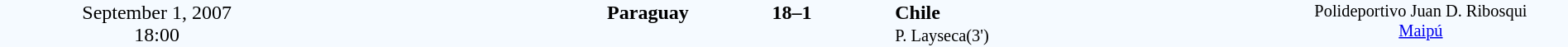<table style="width: 100%; background:#F5FAFF;" cellspacing="0">
<tr>
<td align=center rowspan=3 width=20%>September 1, 2007<br>18:00</td>
</tr>
<tr>
<td width=24% align=right><strong>Paraguay</strong></td>
<td align=center width=13%><strong>18–1</strong></td>
<td width=24%><strong>Chile</strong></td>
<td align=right valign=top></td>
<td style=font-size:85% rowspan=3 valign=top align=center>Polideportivo Juan D. Ribosqui<br><a href='#'>Maipú</a></td>
</tr>
<tr style=font-size:85%>
<td align=right valign=top></td>
<td></td>
<td>P. Layseca(3')</td>
</tr>
</table>
